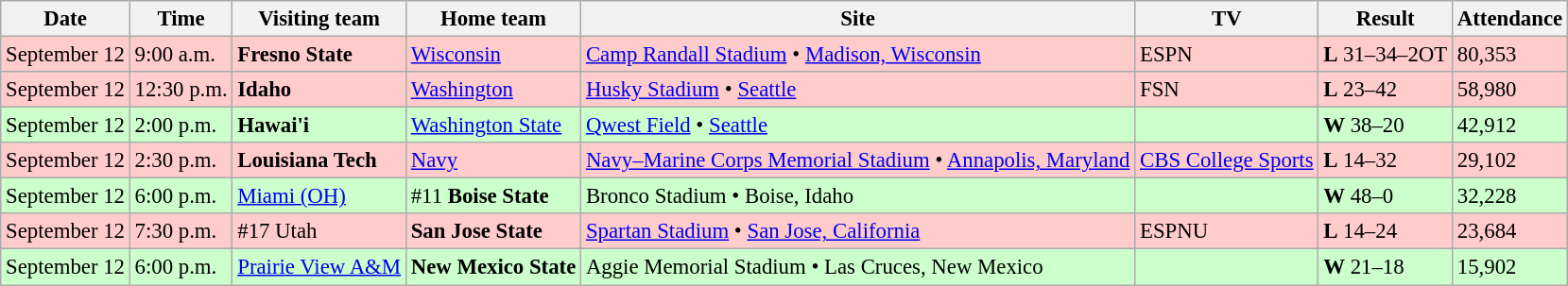<table class="wikitable" style="font-size:95%;">
<tr>
<th>Date</th>
<th>Time</th>
<th>Visiting team</th>
<th>Home team</th>
<th>Site</th>
<th>TV</th>
<th>Result</th>
<th>Attendance</th>
</tr>
<tr bgcolor=#ffcccc>
<td>September 12</td>
<td>9:00 a.m.</td>
<td><strong>Fresno State</strong></td>
<td><a href='#'>Wisconsin</a></td>
<td><a href='#'>Camp Randall Stadium</a> • <a href='#'>Madison, Wisconsin</a></td>
<td>ESPN</td>
<td><strong>L</strong> 31–34–2OT</td>
<td>80,353</td>
</tr>
<tr bgcolor=#ffcccc>
<td>September 12</td>
<td>12:30 p.m.</td>
<td><strong>Idaho</strong></td>
<td><a href='#'>Washington</a></td>
<td><a href='#'>Husky Stadium</a> • <a href='#'>Seattle</a></td>
<td>FSN</td>
<td><strong>L</strong> 23–42</td>
<td>58,980</td>
</tr>
<tr bgcolor=#ccffcc>
<td>September 12</td>
<td>2:00 p.m.</td>
<td><strong>Hawai'i</strong></td>
<td><a href='#'>Washington State</a></td>
<td><a href='#'>Qwest Field</a> • <a href='#'>Seattle</a></td>
<td></td>
<td><strong>W</strong> 38–20</td>
<td>42,912</td>
</tr>
<tr bgcolor=#ffcccc>
<td>September 12</td>
<td>2:30 p.m.</td>
<td><strong>Louisiana Tech</strong></td>
<td><a href='#'>Navy</a></td>
<td><a href='#'>Navy–Marine Corps Memorial Stadium</a> • <a href='#'>Annapolis, Maryland</a></td>
<td><a href='#'>CBS College Sports</a></td>
<td><strong>L</strong> 14–32</td>
<td>29,102</td>
</tr>
<tr bgcolor=#ccffcc>
<td>September 12</td>
<td>6:00 p.m.</td>
<td><a href='#'>Miami (OH)</a></td>
<td>#11 <strong>Boise State</strong></td>
<td>Bronco Stadium • Boise, Idaho</td>
<td></td>
<td><strong>W</strong> 48–0</td>
<td>32,228</td>
</tr>
<tr bgcolor=#ffcccc>
<td>September 12</td>
<td>7:30 p.m.</td>
<td>#17 Utah</td>
<td><strong>San Jose State</strong></td>
<td><a href='#'>Spartan Stadium</a> • <a href='#'>San Jose, California</a></td>
<td>ESPNU</td>
<td><strong>L</strong> 14–24</td>
<td>23,684</td>
</tr>
<tr bgcolor=#ccffcc>
<td>September 12</td>
<td>6:00 p.m.</td>
<td><a href='#'>Prairie View A&M</a></td>
<td><strong>New Mexico State</strong></td>
<td>Aggie Memorial Stadium • Las Cruces, New Mexico</td>
<td></td>
<td><strong>W</strong> 21–18</td>
<td>15,902</td>
</tr>
</table>
